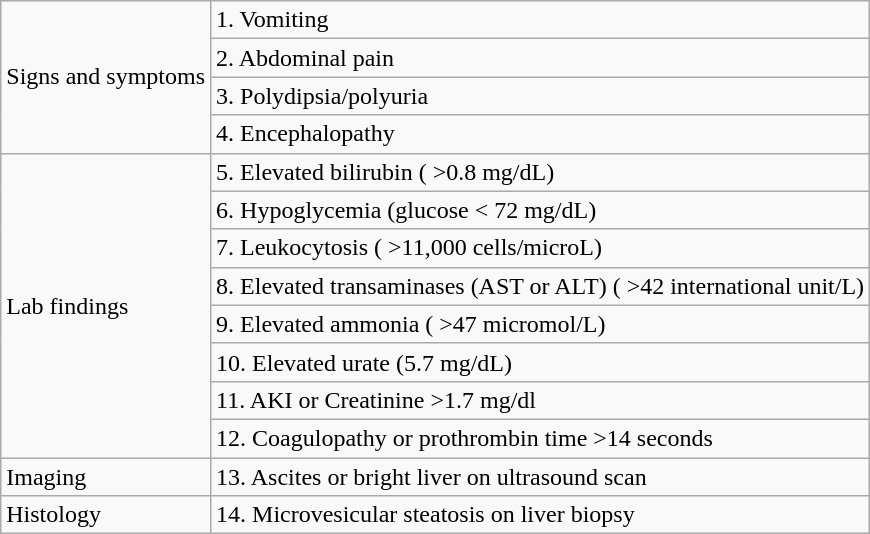<table class="wikitable">
<tr>
<td rowspan="4">Signs and symptoms</td>
<td>1. Vomiting</td>
</tr>
<tr>
<td>2. Abdominal pain</td>
</tr>
<tr>
<td>3. Polydipsia/polyuria</td>
</tr>
<tr>
<td>4. Encephalopathy</td>
</tr>
<tr>
<td rowspan="8">Lab findings</td>
<td>5. Elevated bilirubin ( >0.8 mg/dL)</td>
</tr>
<tr>
<td>6. Hypoglycemia (glucose < 72 mg/dL)</td>
</tr>
<tr>
<td>7. Leukocytosis ( >11,000 cells/microL)</td>
</tr>
<tr>
<td>8. Elevated transaminases (AST or ALT) ( >42 international unit/L)</td>
</tr>
<tr>
<td>9. Elevated ammonia ( >47 micromol/L)</td>
</tr>
<tr>
<td>10. Elevated urate (5.7 mg/dL)</td>
</tr>
<tr>
<td>11. AKI or Creatinine >1.7 mg/dl</td>
</tr>
<tr>
<td>12. Coagulopathy or prothrombin time >14 seconds</td>
</tr>
<tr>
<td>Imaging</td>
<td>13. Ascites or bright liver on ultrasound scan</td>
</tr>
<tr>
<td>Histology</td>
<td>14. Microvesicular steatosis on liver biopsy</td>
</tr>
</table>
